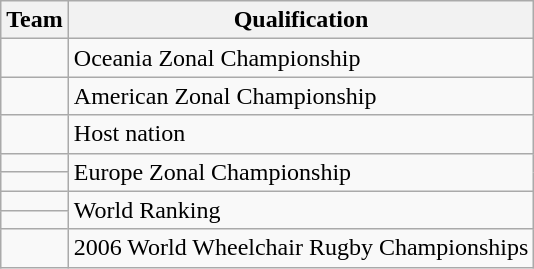<table class="wikitable">
<tr>
<th>Team</th>
<th>Qualification</th>
</tr>
<tr>
<td></td>
<td>Oceania Zonal Championship</td>
</tr>
<tr>
<td></td>
<td>American Zonal Championship</td>
</tr>
<tr>
<td></td>
<td>Host nation</td>
</tr>
<tr>
<td></td>
<td rowspan=2>Europe Zonal Championship</td>
</tr>
<tr>
<td></td>
</tr>
<tr>
<td></td>
<td rowspan=2>World Ranking</td>
</tr>
<tr>
<td></td>
</tr>
<tr>
<td></td>
<td>2006 World Wheelchair Rugby Championships</td>
</tr>
</table>
